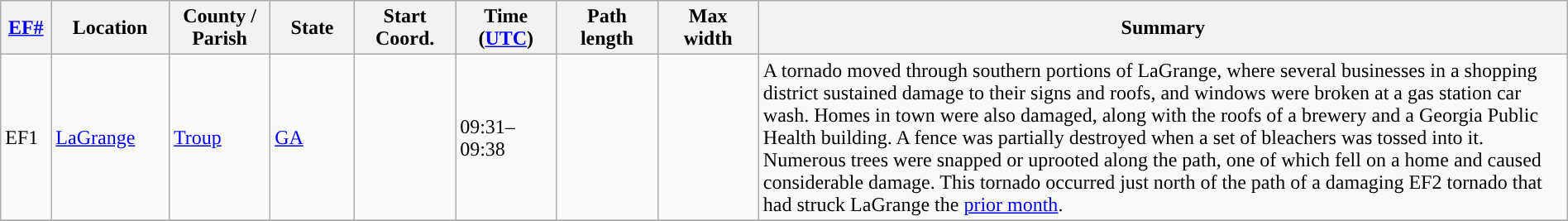<table class="wikitable sortable" style="width:100%;">
<tr>
<th scope="col"  style="width:3%; text-align:center;"><a href='#'>EF#</a></th>
<th scope="col"  style="width:7%; text-align:center;" class="unsortable">Location</th>
<th scope="col"  style="width:6%; text-align:center;" class="unsortable">County / Parish</th>
<th scope="col"  style="width:5%; text-align:center;">State</th>
<th scope="col"  style="width:6%; text-align:center;">Start Coord.</th>
<th scope="col"  style="width:6%; text-align:center;">Time (<a href='#'>UTC</a>)</th>
<th scope="col"  style="width:6%; text-align:center;">Path length</th>
<th scope="col"  style="width:6%; text-align:center;">Max width</th>
<th scope="col" class="unsortable" style="width:48%; text-align:center;">Summary</th>
</tr>
<tr>
<td>EF1</td>
<td><a href='#'>LaGrange</a></td>
<td><a href='#'>Troup</a></td>
<td><a href='#'>GA</a></td>
<td></td>
<td>09:31–09:38</td>
<td></td>
<td></td>
<td>A tornado moved through southern portions of LaGrange, where several businesses in a shopping district sustained damage to their signs and roofs, and windows were broken at a gas station car wash. Homes in town were also damaged, along with the roofs of a brewery and a Georgia Public Health building. A fence was partially destroyed when a set of bleachers was tossed into it. Numerous trees were snapped or uprooted along the path, one of which fell on a home and caused considerable damage. This tornado occurred just north of the path of a damaging EF2 tornado that had struck LaGrange the <a href='#'>prior month</a>.</td>
</tr>
<tr>
</tr>
</table>
